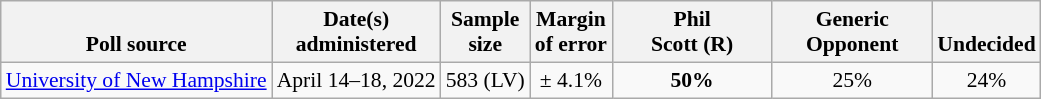<table class="wikitable" style="font-size:90%;text-align:center;">
<tr valign=bottom>
<th>Poll source</th>
<th>Date(s)<br>administered</th>
<th>Sample<br>size</th>
<th>Margin<br>of error</th>
<th style="width:100px;">Phil<br>Scott (R)</th>
<th style="width:100px;">Generic<br>Opponent</th>
<th>Undecided</th>
</tr>
<tr>
<td style="text-align:left;"><a href='#'>University of New Hampshire</a></td>
<td>April 14–18, 2022</td>
<td>583 (LV)</td>
<td>± 4.1%</td>
<td><strong>50%</strong></td>
<td>25%</td>
<td>24%</td>
</tr>
</table>
